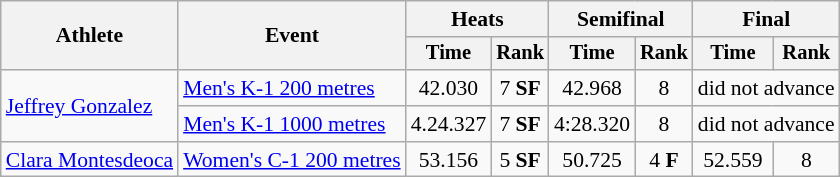<table class="wikitable" style="font-size:90%">
<tr>
<th rowspan=2>Athlete</th>
<th rowspan=2>Event</th>
<th colspan="2">Heats</th>
<th colspan="2">Semifinal</th>
<th colspan="2">Final</th>
</tr>
<tr style="font-size:95%">
<th>Time</th>
<th>Rank</th>
<th>Time</th>
<th>Rank</th>
<th>Time</th>
<th>Rank</th>
</tr>
<tr align=center>
<td align=left rowspan=2><a href='#'>Jeffrey Gonzalez</a></td>
<td align=left><a href='#'>Men's K-1 200 metres</a></td>
<td>42.030</td>
<td>7 <strong>SF</strong></td>
<td>42.968</td>
<td>8</td>
<td colspan=2>did not advance</td>
</tr>
<tr align=center>
<td align=left><a href='#'>Men's K-1 1000 metres</a></td>
<td>4.24.327</td>
<td>7 <strong>SF</strong></td>
<td>4:28.320</td>
<td>8</td>
<td colspan=2>did not advance</td>
</tr>
<tr align=center>
<td align=left><a href='#'>Clara Montesdeoca</a></td>
<td align=left><a href='#'>Women's C-1 200 metres</a></td>
<td>53.156</td>
<td>5 <strong>SF</strong></td>
<td>50.725</td>
<td>4 <strong>F</strong></td>
<td>52.559</td>
<td>8</td>
</tr>
</table>
